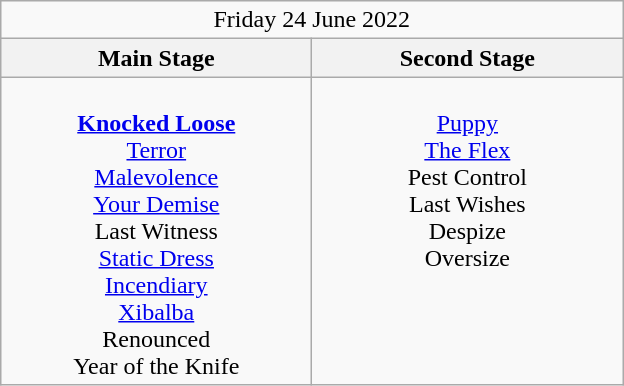<table class="wikitable">
<tr>
<td colspan="4" style="text-align:center;">Friday 24 June 2022</td>
</tr>
<tr>
<th>Main Stage</th>
<th>Second Stage</th>
</tr>
<tr>
<td style="text-align:center; vertical-align:top; width:200px;"><br><strong><a href='#'>Knocked Loose</a></strong><br>
<a href='#'>Terror</a><br>
<a href='#'>Malevolence</a><br>
<a href='#'>Your Demise</a><br>
Last Witness<br>
<a href='#'>Static Dress</a><br>
<a href='#'>Incendiary</a><br>
<a href='#'>Xibalba</a><br>
Renounced<br>
Year of the Knife</td>
<td style="text-align:center; vertical-align:top; width:200px;"><br><a href='#'>Puppy</a><br>
<a href='#'>The Flex</a><br>
Pest Control<br>
Last Wishes<br>
Despize<br>
Oversize</td>
</tr>
</table>
